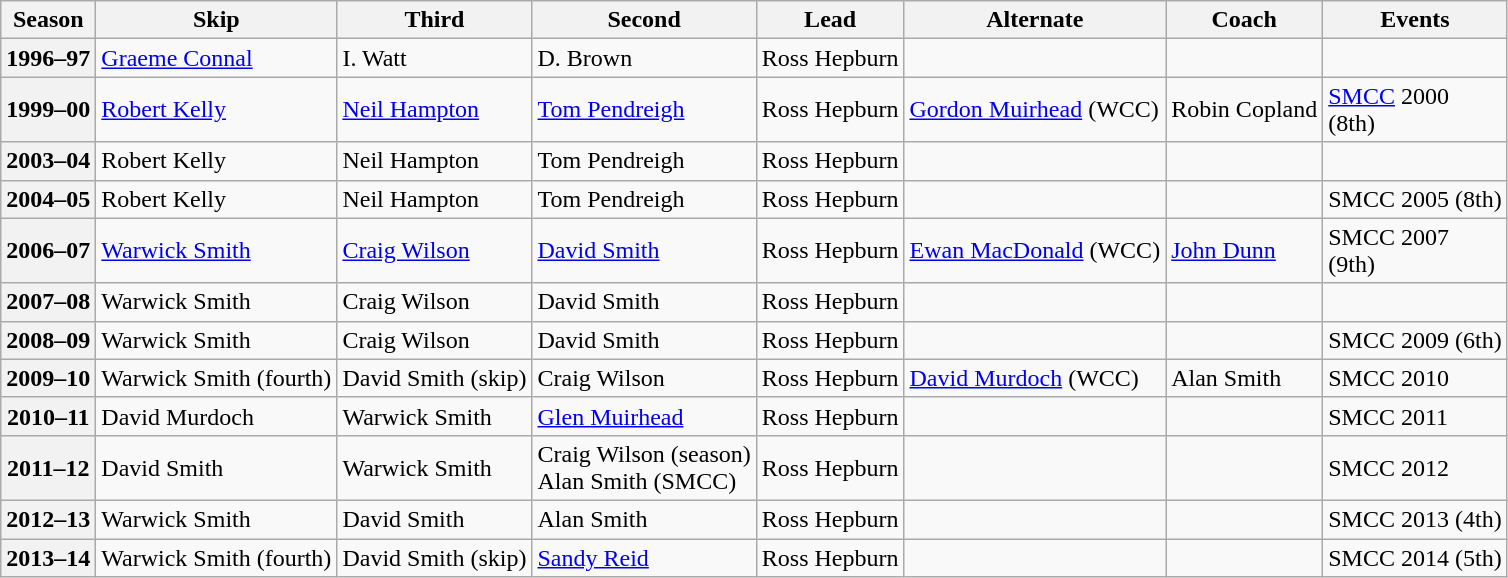<table class="wikitable">
<tr>
<th scope="col">Season</th>
<th scope="col">Skip</th>
<th scope="col">Third</th>
<th scope="col">Second</th>
<th scope="col">Lead</th>
<th scope="col">Alternate</th>
<th scope="col">Coach</th>
<th scope="col">Events</th>
</tr>
<tr>
<th scope="row">1996–97</th>
<td><a href='#'>Graeme Connal</a></td>
<td>I. Watt</td>
<td>D. Brown</td>
<td>Ross Hepburn</td>
<td></td>
<td></td>
<td></td>
</tr>
<tr>
<th scope="row">1999–00</th>
<td><a href='#'>Robert Kelly</a></td>
<td><a href='#'>Neil Hampton</a></td>
<td><a href='#'>Tom Pendreigh</a></td>
<td>Ross Hepburn</td>
<td><a href='#'>Gordon Muirhead</a> (WCC)</td>
<td>Robin Copland</td>
<td><a href='#'>SMCC</a> 2000 <br> (8th)</td>
</tr>
<tr>
<th scope="row">2003–04</th>
<td>Robert Kelly</td>
<td>Neil Hampton</td>
<td>Tom Pendreigh</td>
<td>Ross Hepburn</td>
<td></td>
<td></td>
<td></td>
</tr>
<tr>
<th scope="row">2004–05</th>
<td>Robert Kelly</td>
<td>Neil Hampton</td>
<td>Tom Pendreigh</td>
<td>Ross Hepburn</td>
<td></td>
<td></td>
<td>SMCC 2005 (8th)</td>
</tr>
<tr>
<th scope="row">2006–07</th>
<td><a href='#'>Warwick Smith</a></td>
<td><a href='#'>Craig Wilson</a></td>
<td><a href='#'>David Smith</a></td>
<td>Ross Hepburn</td>
<td><a href='#'>Ewan MacDonald</a> (WCC)</td>
<td><a href='#'>John Dunn</a></td>
<td>SMCC 2007 <br> (9th)</td>
</tr>
<tr>
<th scope="row">2007–08</th>
<td>Warwick Smith</td>
<td>Craig Wilson</td>
<td>David Smith</td>
<td>Ross Hepburn</td>
<td></td>
<td></td>
<td></td>
</tr>
<tr>
<th scope="row">2008–09</th>
<td>Warwick Smith</td>
<td>Craig Wilson</td>
<td>David Smith</td>
<td>Ross Hepburn</td>
<td></td>
<td></td>
<td>SMCC 2009 (6th)</td>
</tr>
<tr>
<th scope="row">2009–10</th>
<td>Warwick Smith (fourth)</td>
<td>David Smith (skip)</td>
<td>Craig Wilson</td>
<td>Ross Hepburn</td>
<td><a href='#'>David Murdoch</a> (WCC)</td>
<td>Alan Smith</td>
<td>SMCC 2010 <br> </td>
</tr>
<tr>
<th scope="row">2010–11</th>
<td>David Murdoch</td>
<td>Warwick Smith</td>
<td><a href='#'>Glen Muirhead</a></td>
<td>Ross Hepburn</td>
<td></td>
<td></td>
<td>SMCC 2011 </td>
</tr>
<tr>
<th scope="row">2011–12</th>
<td>David Smith</td>
<td>Warwick Smith</td>
<td>Craig Wilson (season)<br>Alan Smith (SMCC)</td>
<td>Ross Hepburn</td>
<td></td>
<td></td>
<td>SMCC 2012 </td>
</tr>
<tr>
<th scope="row">2012–13</th>
<td>Warwick Smith</td>
<td>David Smith</td>
<td>Alan Smith</td>
<td>Ross Hepburn</td>
<td></td>
<td></td>
<td>SMCC 2013 (4th)</td>
</tr>
<tr>
<th scope="row">2013–14</th>
<td>Warwick Smith (fourth)</td>
<td>David Smith (skip)</td>
<td><a href='#'>Sandy Reid</a></td>
<td>Ross Hepburn</td>
<td></td>
<td></td>
<td>SMCC 2014 (5th)</td>
</tr>
</table>
